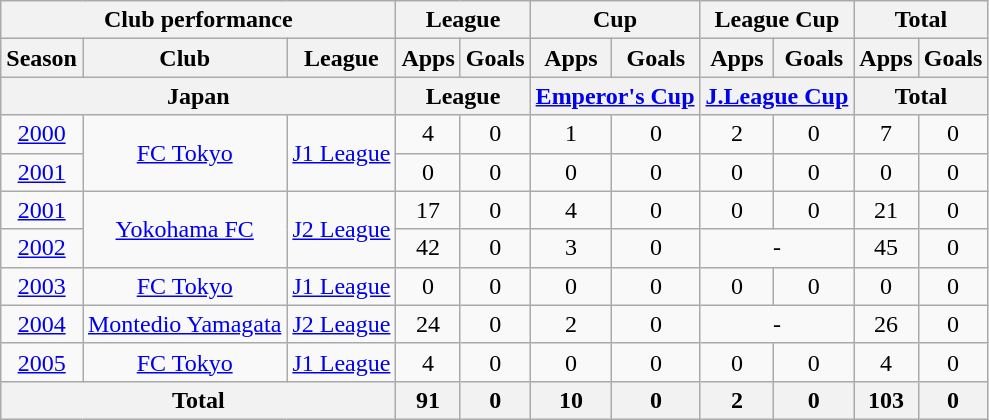<table class="wikitable" style="text-align:center;">
<tr>
<th colspan=3>Club performance</th>
<th colspan=2>League</th>
<th colspan=2>Cup</th>
<th colspan=2>League Cup</th>
<th colspan=2>Total</th>
</tr>
<tr>
<th>Season</th>
<th>Club</th>
<th>League</th>
<th>Apps</th>
<th>Goals</th>
<th>Apps</th>
<th>Goals</th>
<th>Apps</th>
<th>Goals</th>
<th>Apps</th>
<th>Goals</th>
</tr>
<tr>
<th colspan=3>Japan</th>
<th colspan=2>League</th>
<th colspan=2><a href='#'>Emperor's Cup</a></th>
<th colspan=2><a href='#'>J.League Cup</a></th>
<th colspan=2>Total</th>
</tr>
<tr>
<td><a href='#'>2000</a></td>
<td rowspan="2"><a href='#'>FC Tokyo</a></td>
<td rowspan="2"><a href='#'>J1 League</a></td>
<td>4</td>
<td>0</td>
<td>1</td>
<td>0</td>
<td>2</td>
<td>0</td>
<td>7</td>
<td>0</td>
</tr>
<tr>
<td><a href='#'>2001</a></td>
<td>0</td>
<td>0</td>
<td>0</td>
<td>0</td>
<td>0</td>
<td>0</td>
<td>0</td>
<td>0</td>
</tr>
<tr>
<td><a href='#'>2001</a></td>
<td rowspan="2"><a href='#'>Yokohama FC</a></td>
<td rowspan="2"><a href='#'>J2 League</a></td>
<td>17</td>
<td>0</td>
<td>4</td>
<td>0</td>
<td>0</td>
<td>0</td>
<td>21</td>
<td>0</td>
</tr>
<tr>
<td><a href='#'>2002</a></td>
<td>42</td>
<td>0</td>
<td>3</td>
<td>0</td>
<td colspan="2">-</td>
<td>45</td>
<td>0</td>
</tr>
<tr>
<td><a href='#'>2003</a></td>
<td><a href='#'>FC Tokyo</a></td>
<td><a href='#'>J1 League</a></td>
<td>0</td>
<td>0</td>
<td>0</td>
<td>0</td>
<td>0</td>
<td>0</td>
<td>0</td>
<td>0</td>
</tr>
<tr>
<td><a href='#'>2004</a></td>
<td><a href='#'>Montedio Yamagata</a></td>
<td><a href='#'>J2 League</a></td>
<td>24</td>
<td>0</td>
<td>2</td>
<td>0</td>
<td colspan="2">-</td>
<td>26</td>
<td>0</td>
</tr>
<tr>
<td><a href='#'>2005</a></td>
<td><a href='#'>FC Tokyo</a></td>
<td><a href='#'>J1 League</a></td>
<td>4</td>
<td>0</td>
<td>0</td>
<td>0</td>
<td>0</td>
<td>0</td>
<td>4</td>
<td>0</td>
</tr>
<tr>
<th colspan=3>Total</th>
<th>91</th>
<th>0</th>
<th>10</th>
<th>0</th>
<th>2</th>
<th>0</th>
<th>103</th>
<th>0</th>
</tr>
</table>
